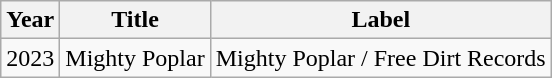<table class="wikitable">
<tr>
<th rowspan="1">Year</th>
<th rowspan="1">Title</th>
<th rowspan="1">Label</th>
</tr>
<tr>
<td align="center">2023</td>
<td align="left">Mighty Poplar</td>
<td align="left">Mighty Poplar / Free Dirt Records</td>
</tr>
</table>
